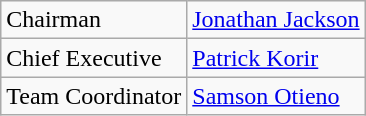<table class="wikitable">
<tr>
<td>Chairman</td>
<td>  <a href='#'>Jonathan Jackson</a></td>
</tr>
<tr>
<td>Chief Executive</td>
<td>  <a href='#'>Patrick Korir</a></td>
</tr>
<tr>
<td>Team Coordinator</td>
<td>  <a href='#'>Samson Otieno</a></td>
</tr>
</table>
